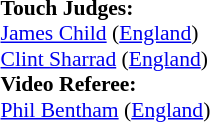<table width=100% style="font-size: 90%">
<tr>
<td><br><strong>Touch Judges:</strong>
<br><a href='#'>James Child</a> (<a href='#'>England</a>)
<br><a href='#'>Clint Sharrad</a> (<a href='#'>England</a>)
<br><strong>Video Referee:</strong>
<br><a href='#'>Phil Bentham</a> (<a href='#'>England</a>)</td>
</tr>
</table>
